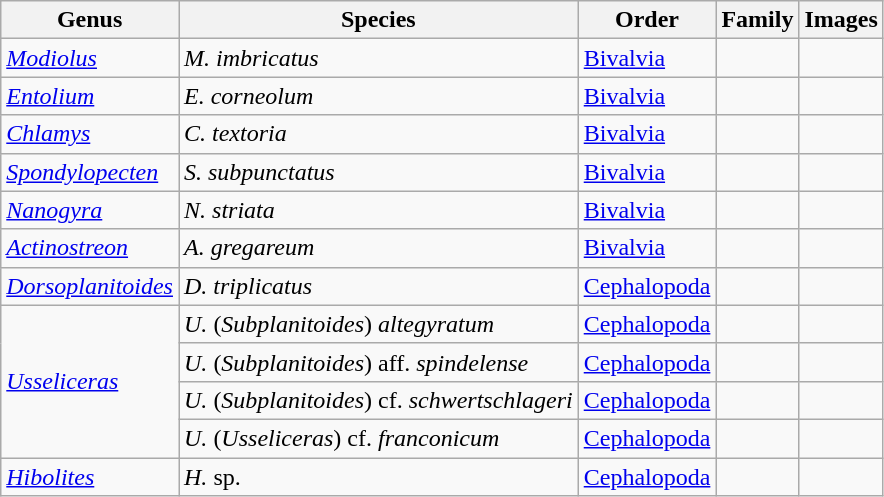<table class="wikitable sortable">
<tr>
<th>Genus</th>
<th>Species</th>
<th>Order</th>
<th>Family</th>
<th>Images</th>
</tr>
<tr>
<td><em><a href='#'>Modiolus</a></em></td>
<td><em>M. imbricatus</em></td>
<td><a href='#'>Bivalvia</a></td>
<td></td>
<td></td>
</tr>
<tr>
<td><em><a href='#'>Entolium</a></em></td>
<td><em>E. corneolum</em></td>
<td><a href='#'>Bivalvia</a></td>
<td></td>
<td></td>
</tr>
<tr>
<td><em><a href='#'>Chlamys</a></em></td>
<td><em>C. textoria</em></td>
<td><a href='#'>Bivalvia</a></td>
<td></td>
<td></td>
</tr>
<tr>
<td><em><a href='#'>Spondylopecten</a></em></td>
<td><em>S. subpunctatus</em></td>
<td><a href='#'>Bivalvia</a></td>
<td></td>
<td></td>
</tr>
<tr>
<td><em><a href='#'>Nanogyra</a></em></td>
<td><em>N. striata</em></td>
<td><a href='#'>Bivalvia</a></td>
<td></td>
<td></td>
</tr>
<tr>
<td><em><a href='#'>Actinostreon</a></em></td>
<td><em>A. gregareum</em></td>
<td><a href='#'>Bivalvia</a></td>
<td></td>
<td></td>
</tr>
<tr>
<td><em><a href='#'>Dorsoplanitoides</a></em></td>
<td><em>D. triplicatus</em></td>
<td><a href='#'>Cephalopoda</a></td>
<td></td>
<td></td>
</tr>
<tr>
<td rowspan="4"><em><a href='#'>Usseliceras</a></em></td>
<td><em>U.</em> (<em>Subplanitoides</em>) <em>altegyratum</em></td>
<td><a href='#'>Cephalopoda</a></td>
<td></td>
<td></td>
</tr>
<tr>
<td><em>U.</em> (<em>Subplanitoides</em>) aff. <em>spindelense</em></td>
<td><a href='#'>Cephalopoda</a></td>
<td></td>
<td></td>
</tr>
<tr>
<td><em>U.</em> (<em>Subplanitoides</em>) cf.  <em>schwertschlageri</em></td>
<td><a href='#'>Cephalopoda</a></td>
<td></td>
<td></td>
</tr>
<tr>
<td><em>U.</em> (<em>Usseliceras</em>) cf. <em>franconicum</em></td>
<td><a href='#'>Cephalopoda</a></td>
<td></td>
<td></td>
</tr>
<tr>
<td><em><a href='#'>Hibolites</a></em></td>
<td><em>H.</em> sp.</td>
<td><a href='#'>Cephalopoda</a></td>
<td></td>
<td></td>
</tr>
</table>
